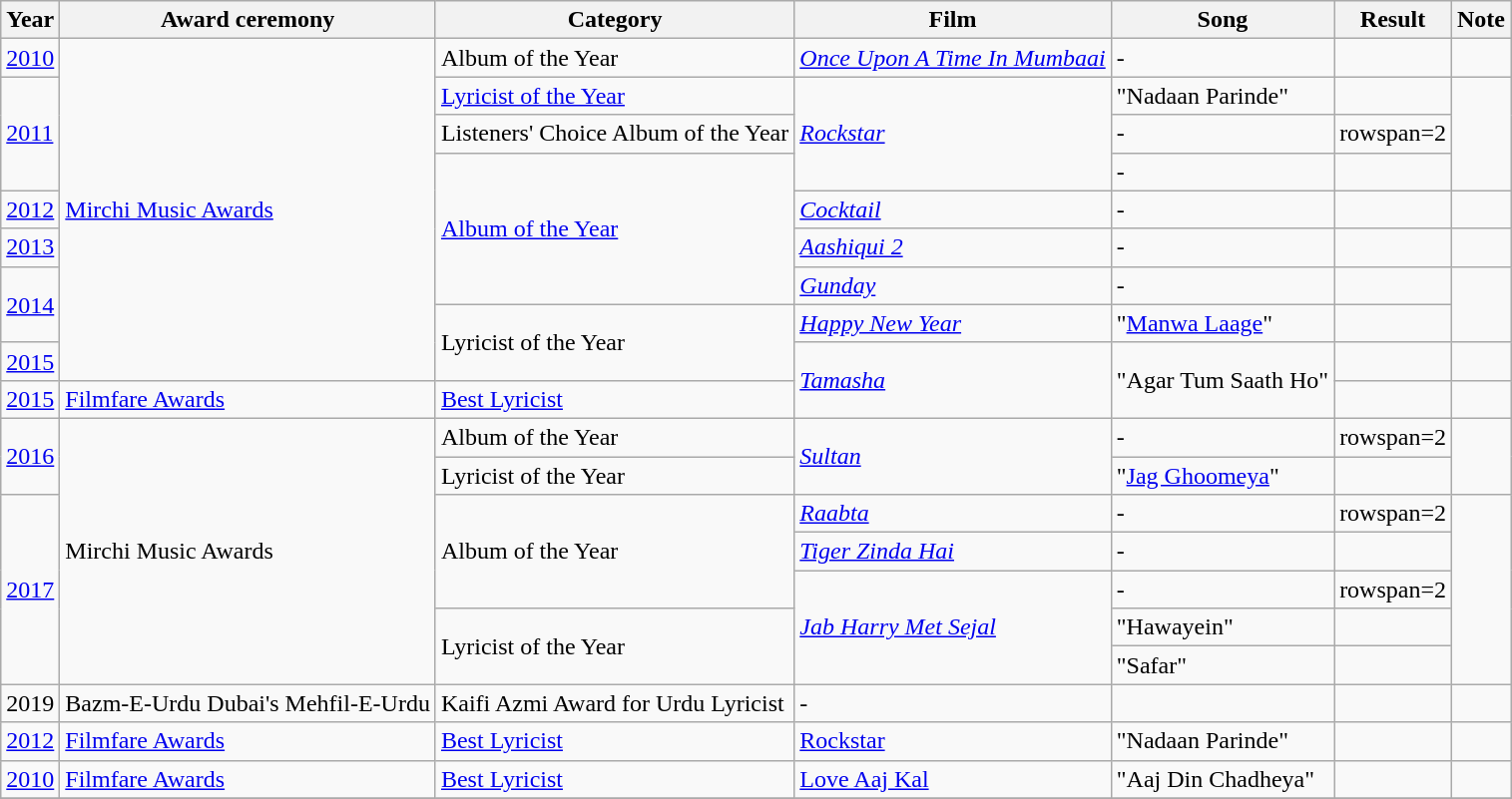<table class="wikitable">
<tr>
<th>Year</th>
<th>Award ceremony</th>
<th>Category</th>
<th>Film</th>
<th>Song</th>
<th>Result</th>
<th>Note</th>
</tr>
<tr>
<td><a href='#'>2010</a></td>
<td rowspan=9><a href='#'>Mirchi Music Awards</a></td>
<td>Album of the Year</td>
<td><em><a href='#'>Once Upon A Time In Mumbaai</a></em></td>
<td>-</td>
<td></td>
<td></td>
</tr>
<tr>
<td rowspan=3><a href='#'>2011</a></td>
<td><a href='#'>Lyricist of the Year</a></td>
<td rowspan=3><em><a href='#'>Rockstar</a></em></td>
<td>"Nadaan Parinde"</td>
<td></td>
<td rowspan=3></td>
</tr>
<tr>
<td>Listeners' Choice Album of the Year</td>
<td>-</td>
<td>rowspan=2 </td>
</tr>
<tr>
<td rowspan=4><a href='#'>Album of the Year</a></td>
<td>-</td>
</tr>
<tr>
<td><a href='#'>2012</a></td>
<td><em><a href='#'>Cocktail</a></em></td>
<td>-</td>
<td></td>
<td></td>
</tr>
<tr>
<td><a href='#'>2013</a></td>
<td><em><a href='#'>Aashiqui 2</a></em></td>
<td>-</td>
<td></td>
<td></td>
</tr>
<tr>
<td rowspan=2><a href='#'>2014</a></td>
<td><em><a href='#'>Gunday</a></em></td>
<td>-</td>
<td></td>
<td rowspan=2></td>
</tr>
<tr>
<td rowspan=2>Lyricist of the Year</td>
<td><em><a href='#'>Happy New Year</a></em></td>
<td>"<a href='#'>Manwa Laage</a>"</td>
<td></td>
</tr>
<tr>
<td><a href='#'>2015</a></td>
<td rowspan="2"><em><a href='#'>Tamasha</a></em></td>
<td rowspan="2">"Agar Tum Saath Ho"</td>
<td></td>
<td></td>
</tr>
<tr>
<td><a href='#'>2015</a></td>
<td><a href='#'>Filmfare Awards</a></td>
<td><a href='#'>Best Lyricist</a></td>
<td></td>
<td></td>
</tr>
<tr>
<td rowspan=2><a href='#'>2016</a></td>
<td rowspan=7>Mirchi Music Awards</td>
<td>Album of the Year</td>
<td rowspan=2><em><a href='#'>Sultan</a></em></td>
<td>-</td>
<td>rowspan=2 </td>
<td rowspan=2></td>
</tr>
<tr>
<td>Lyricist of the Year</td>
<td>"<a href='#'>Jag Ghoomeya</a>"</td>
</tr>
<tr>
<td rowspan=5><a href='#'>2017</a></td>
<td rowspan=3>Album of the Year</td>
<td><em><a href='#'>Raabta</a></em></td>
<td>-</td>
<td>rowspan=2 </td>
<td rowspan=5></td>
</tr>
<tr>
<td><em><a href='#'>Tiger Zinda Hai</a></em></td>
<td>-</td>
</tr>
<tr>
<td rowspan=3><em><a href='#'>Jab Harry Met Sejal</a></em></td>
<td>-</td>
<td>rowspan=2 </td>
</tr>
<tr>
<td rowspan=2>Lyricist of the Year</td>
<td>"Hawayein"</td>
</tr>
<tr>
<td>"Safar"</td>
<td></td>
</tr>
<tr>
<td>2019</td>
<td>Bazm-E-Urdu Dubai's Mehfil-E-Urdu</td>
<td>Kaifi Azmi Award for Urdu Lyricist</td>
<td>-</td>
<td></td>
<td></td>
<td></td>
</tr>
<tr>
<td><a href='#'>2012</a></td>
<td><a href='#'>Filmfare Awards</a></td>
<td><a href='#'>Best Lyricist</a></td>
<td><a href='#'>Rockstar</a></td>
<td>"Nadaan Parinde"</td>
<td></td>
<td></td>
</tr>
<tr>
<td><a href='#'>2010</a></td>
<td><a href='#'>Filmfare Awards</a></td>
<td><a href='#'>Best Lyricist</a></td>
<td><a href='#'>Love Aaj Kal</a></td>
<td>"Aaj Din Chadheya"</td>
<td></td>
<td></td>
</tr>
<tr>
</tr>
</table>
